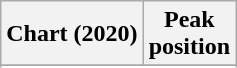<table class="wikitable sortable plainrowheaders" style="text-align:center">
<tr>
<th>Chart (2020)</th>
<th>Peak<br>position</th>
</tr>
<tr>
</tr>
<tr>
</tr>
</table>
